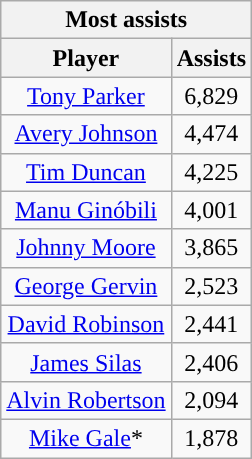<table class="wikitable sortable" style="text-align:center">
<tr>
<th colspan="2">Most assists</th>
</tr>
<tr>
<th>Player</th>
<th>Assists</th>
</tr>
<tr>
<td><a href='#'>Tony Parker</a></td>
<td>6,829</td>
</tr>
<tr>
<td><a href='#'>Avery Johnson</a></td>
<td>4,474</td>
</tr>
<tr>
<td><a href='#'>Tim Duncan</a></td>
<td>4,225</td>
</tr>
<tr>
<td><a href='#'>Manu Ginóbili</a></td>
<td>4,001</td>
</tr>
<tr>
<td><a href='#'>Johnny Moore</a></td>
<td>3,865</td>
</tr>
<tr>
<td><a href='#'>George Gervin</a></td>
<td>2,523</td>
</tr>
<tr>
<td><a href='#'>David Robinson</a></td>
<td>2,441</td>
</tr>
<tr>
<td><a href='#'>James Silas</a></td>
<td>2,406</td>
</tr>
<tr>
<td><a href='#'>Alvin Robertson</a></td>
<td>2,094</td>
</tr>
<tr>
<td><a href='#'>Mike Gale</a>*</td>
<td>1,878</td>
</tr>
</table>
